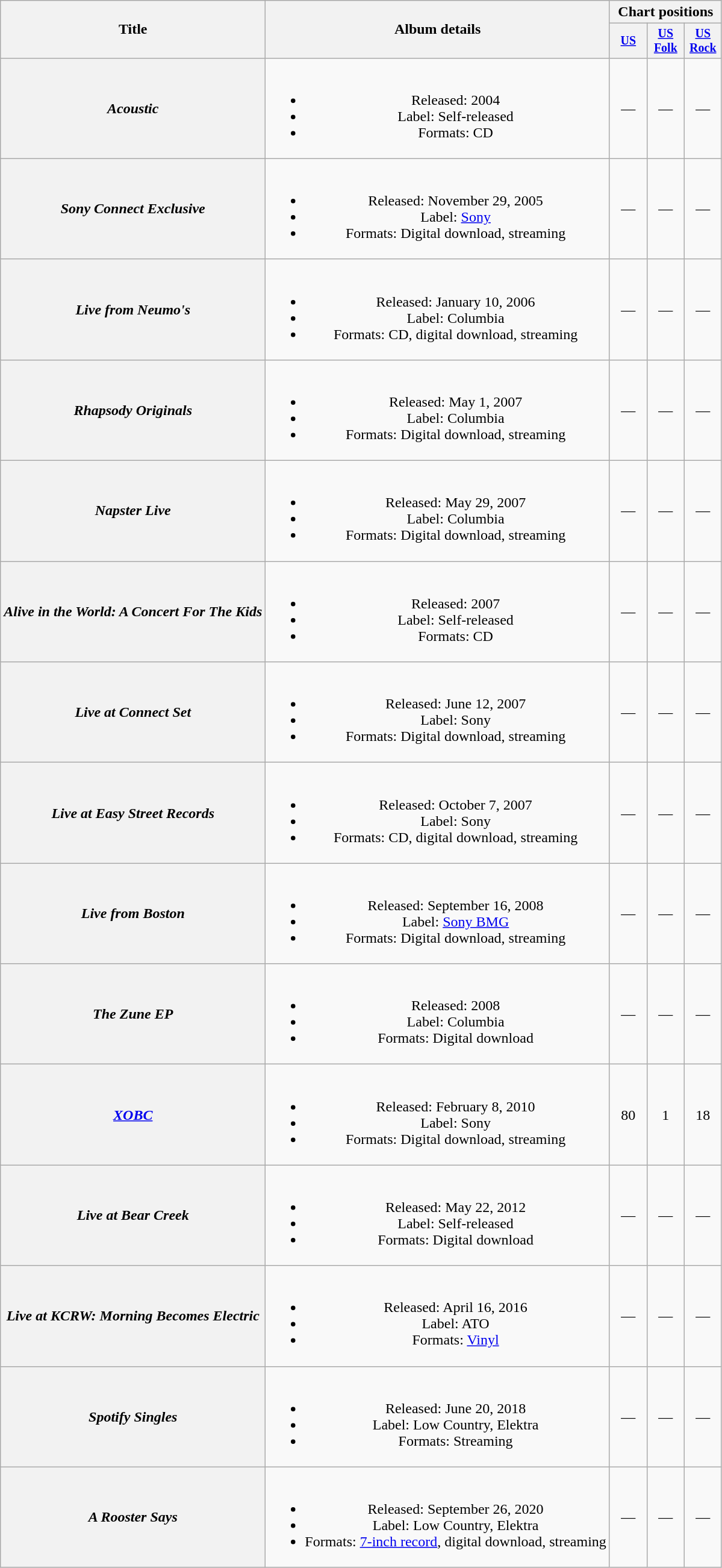<table class="wikitable plainrowheaders" style="text-align:center;">
<tr>
<th scope="col" rowspan="2">Title</th>
<th scope="col" rowspan="2">Album details</th>
<th colspan="3">Chart positions</th>
</tr>
<tr style="font-size:smaller;">
<th style="width:35px;"><a href='#'>US</a><br></th>
<th style="width:35px;"><a href='#'>US<br>Folk</a><br></th>
<th style="width:35px;"><a href='#'>US<br>Rock</a><br></th>
</tr>
<tr>
<th scope="row"><em>Acoustic</em></th>
<td><br><ul><li>Released: 2004</li><li>Label: Self-released</li><li>Formats: CD</li></ul></td>
<td>—</td>
<td>—</td>
<td>—</td>
</tr>
<tr>
<th scope="row"><em>Sony Connect Exclusive</em></th>
<td><br><ul><li>Released: November 29, 2005</li><li>Label: <a href='#'>Sony</a></li><li>Formats: Digital download, streaming</li></ul></td>
<td>—</td>
<td>—</td>
<td>—</td>
</tr>
<tr>
<th scope="row"><em>Live from Neumo's</em></th>
<td><br><ul><li>Released: January 10, 2006</li><li>Label: Columbia</li><li>Formats: CD, digital download, streaming</li></ul></td>
<td>—</td>
<td>—</td>
<td>—</td>
</tr>
<tr>
<th scope="row"><em>Rhapsody Originals</em></th>
<td><br><ul><li>Released: May 1, 2007</li><li>Label: Columbia</li><li>Formats: Digital download, streaming</li></ul></td>
<td>—</td>
<td>—</td>
<td>—</td>
</tr>
<tr>
<th scope="row"><em>Napster Live</em></th>
<td><br><ul><li>Released: May 29, 2007</li><li>Label: Columbia</li><li>Formats: Digital download, streaming</li></ul></td>
<td>—</td>
<td>—</td>
<td>—</td>
</tr>
<tr>
<th scope="row"><em>Alive in the World: A Concert For The Kids</em><br></th>
<td><br><ul><li>Released: 2007</li><li>Label: Self-released</li><li>Formats: CD</li></ul></td>
<td>—</td>
<td>—</td>
<td>—</td>
</tr>
<tr>
<th scope="row"><em>Live at Connect Set</em></th>
<td><br><ul><li>Released: June 12, 2007</li><li>Label: Sony</li><li>Formats: Digital download, streaming</li></ul></td>
<td>—</td>
<td>—</td>
<td>—</td>
</tr>
<tr>
<th scope="row"><em>Live at Easy Street Records</em></th>
<td><br><ul><li>Released: October 7, 2007</li><li>Label: Sony</li><li>Formats: CD, digital download, streaming</li></ul></td>
<td>—</td>
<td>—</td>
<td>—</td>
</tr>
<tr>
<th scope="row"><em>Live from Boston</em></th>
<td><br><ul><li>Released: September 16, 2008</li><li>Label: <a href='#'>Sony BMG</a></li><li>Formats: Digital download, streaming</li></ul></td>
<td>—</td>
<td>—</td>
<td>—</td>
</tr>
<tr>
<th scope="row"><em>The Zune EP</em></th>
<td><br><ul><li>Released: 2008</li><li>Label: Columbia</li><li>Formats: Digital download</li></ul></td>
<td>—</td>
<td>—</td>
<td>—</td>
</tr>
<tr>
<th scope="row"><em><a href='#'>XOBC</a></em></th>
<td><br><ul><li>Released: February 8, 2010</li><li>Label: Sony</li><li>Formats: Digital download, streaming</li></ul></td>
<td>80</td>
<td>1</td>
<td>18</td>
</tr>
<tr>
<th scope="row"><em>Live at Bear Creek</em></th>
<td><br><ul><li>Released: May 22, 2012</li><li>Label: Self-released</li><li>Formats: Digital download</li></ul></td>
<td>—</td>
<td>—</td>
<td>—</td>
</tr>
<tr>
<th scope="row"><em>Live at KCRW: Morning Becomes Electric</em></th>
<td><br><ul><li>Released: April 16, 2016</li><li>Label: ATO</li><li>Formats: <a href='#'>Vinyl</a></li></ul></td>
<td>—</td>
<td>—</td>
<td>—</td>
</tr>
<tr>
<th scope="row"><em>Spotify Singles</em></th>
<td><br><ul><li>Released: June 20, 2018</li><li>Label: Low Country, Elektra</li><li>Formats: Streaming</li></ul></td>
<td>—</td>
<td>—</td>
<td>—</td>
</tr>
<tr>
<th scope="row"><em>A Rooster Says</em></th>
<td><br><ul><li>Released: September 26, 2020</li><li>Label: Low Country, Elektra</li><li>Formats: <a href='#'>7-inch record</a>, digital download, streaming</li></ul></td>
<td>—</td>
<td>—</td>
<td>—</td>
</tr>
</table>
